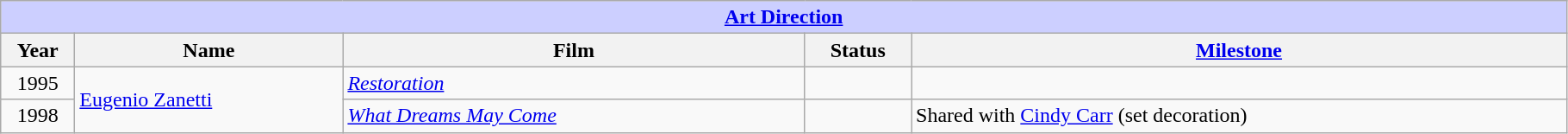<table class="wikitable">
<tr bgcolor="CCCFFF">
<td colspan="5" align="center"><strong><a href='#'>Art Direction</a></strong></td>
</tr>
<tr>
<th width="050">Year</th>
<th width="200">Name</th>
<th width="350">Film</th>
<th width="075">Status</th>
<th width="500"><a href='#'>Milestone</a></th>
</tr>
<tr>
<td align="center">1995</td>
<td rowspan="2"><a href='#'>Eugenio Zanetti</a></td>
<td><em><a href='#'>Restoration</a></em></td>
<td></td>
<td></td>
</tr>
<tr>
<td align="center">1998</td>
<td><em><a href='#'>What Dreams May Come</a></em></td>
<td></td>
<td>Shared with <a href='#'>Cindy Carr</a> (set decoration)</td>
</tr>
</table>
